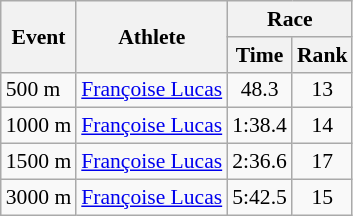<table class="wikitable" border="1" style="font-size:90%">
<tr>
<th rowspan=2>Event</th>
<th rowspan=2>Athlete</th>
<th colspan=2>Race</th>
</tr>
<tr>
<th>Time</th>
<th>Rank</th>
</tr>
<tr>
<td>500 m</td>
<td><a href='#'>Françoise Lucas</a></td>
<td align=center>48.3</td>
<td align=center>13</td>
</tr>
<tr>
<td>1000 m</td>
<td><a href='#'>Françoise Lucas</a></td>
<td align=center>1:38.4</td>
<td align=center>14</td>
</tr>
<tr>
<td>1500 m</td>
<td><a href='#'>Françoise Lucas</a></td>
<td align=center>2:36.6</td>
<td align=center>17</td>
</tr>
<tr>
<td>3000 m</td>
<td><a href='#'>Françoise Lucas</a></td>
<td align=center>5:42.5</td>
<td align=center>15</td>
</tr>
</table>
